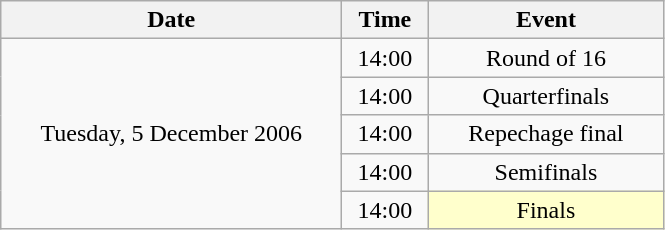<table class = "wikitable" style="text-align:center;">
<tr>
<th width=220>Date</th>
<th width=50>Time</th>
<th width=150>Event</th>
</tr>
<tr>
<td rowspan=5>Tuesday, 5 December 2006</td>
<td>14:00</td>
<td>Round of 16</td>
</tr>
<tr>
<td>14:00</td>
<td>Quarterfinals</td>
</tr>
<tr>
<td>14:00</td>
<td>Repechage final</td>
</tr>
<tr>
<td>14:00</td>
<td>Semifinals</td>
</tr>
<tr>
<td>14:00</td>
<td bgcolor=ffffcc>Finals</td>
</tr>
</table>
